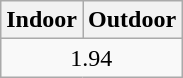<table class="wikitable" border="1" align="upright">
<tr>
<th>Indoor</th>
<th>Outdoor</th>
</tr>
<tr>
<td colspan="2" style="text-align:center;">1.94</td>
</tr>
</table>
